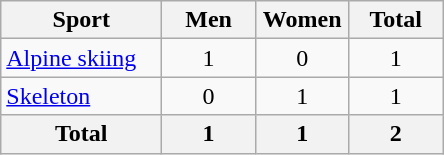<table class="wikitable sortable" style="text-align:center;">
<tr>
<th width=100>Sport</th>
<th width=55>Men</th>
<th width=55>Women</th>
<th width=55>Total</th>
</tr>
<tr>
<td align=left><a href='#'>Alpine skiing</a></td>
<td>1</td>
<td>0</td>
<td>1</td>
</tr>
<tr>
<td align=left><a href='#'>Skeleton</a></td>
<td>0</td>
<td>1</td>
<td>1</td>
</tr>
<tr>
<th>Total</th>
<th>1</th>
<th>1</th>
<th>2</th>
</tr>
</table>
